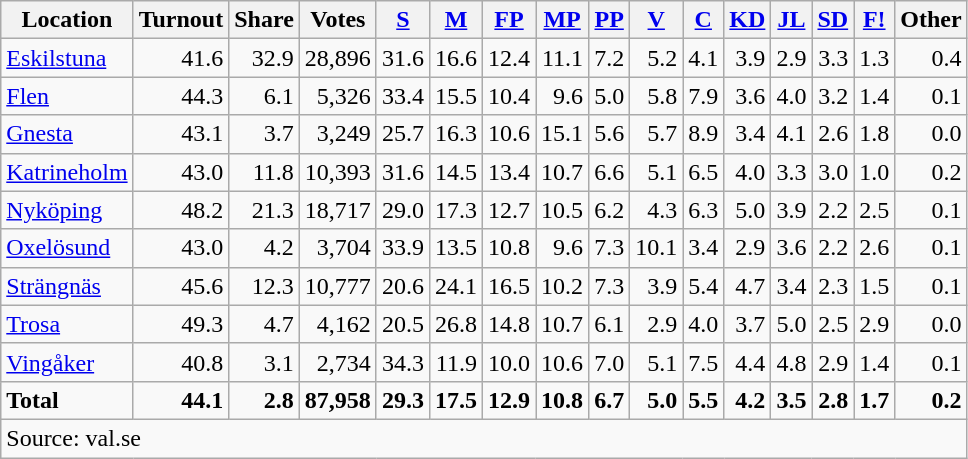<table class="wikitable sortable" style=text-align:right>
<tr>
<th>Location</th>
<th>Turnout</th>
<th>Share</th>
<th>Votes</th>
<th><a href='#'>S</a></th>
<th><a href='#'>M</a></th>
<th><a href='#'>FP</a></th>
<th><a href='#'>MP</a></th>
<th><a href='#'>PP</a></th>
<th><a href='#'>V</a></th>
<th><a href='#'>C</a></th>
<th><a href='#'>KD</a></th>
<th><a href='#'>JL</a></th>
<th><a href='#'>SD</a></th>
<th><a href='#'>F!</a></th>
<th>Other</th>
</tr>
<tr>
<td align=left><a href='#'>Eskilstuna</a></td>
<td>41.6</td>
<td>32.9</td>
<td>28,896</td>
<td>31.6</td>
<td>16.6</td>
<td>12.4</td>
<td>11.1</td>
<td>7.2</td>
<td>5.2</td>
<td>4.1</td>
<td>3.9</td>
<td>2.9</td>
<td>3.3</td>
<td>1.3</td>
<td>0.4</td>
</tr>
<tr>
<td align=left><a href='#'>Flen</a></td>
<td>44.3</td>
<td>6.1</td>
<td>5,326</td>
<td>33.4</td>
<td>15.5</td>
<td>10.4</td>
<td>9.6</td>
<td>5.0</td>
<td>5.8</td>
<td>7.9</td>
<td>3.6</td>
<td>4.0</td>
<td>3.2</td>
<td>1.4</td>
<td>0.1</td>
</tr>
<tr>
<td align=left><a href='#'>Gnesta</a></td>
<td>43.1</td>
<td>3.7</td>
<td>3,249</td>
<td>25.7</td>
<td>16.3</td>
<td>10.6</td>
<td>15.1</td>
<td>5.6</td>
<td>5.7</td>
<td>8.9</td>
<td>3.4</td>
<td>4.1</td>
<td>2.6</td>
<td>1.8</td>
<td>0.0</td>
</tr>
<tr>
<td align=left><a href='#'>Katrineholm</a></td>
<td>43.0</td>
<td>11.8</td>
<td>10,393</td>
<td>31.6</td>
<td>14.5</td>
<td>13.4</td>
<td>10.7</td>
<td>6.6</td>
<td>5.1</td>
<td>6.5</td>
<td>4.0</td>
<td>3.3</td>
<td>3.0</td>
<td>1.0</td>
<td>0.2</td>
</tr>
<tr>
<td align=left><a href='#'>Nyköping</a></td>
<td>48.2</td>
<td>21.3</td>
<td>18,717</td>
<td>29.0</td>
<td>17.3</td>
<td>12.7</td>
<td>10.5</td>
<td>6.2</td>
<td>4.3</td>
<td>6.3</td>
<td>5.0</td>
<td>3.9</td>
<td>2.2</td>
<td>2.5</td>
<td>0.1</td>
</tr>
<tr>
<td align=left><a href='#'>Oxelösund</a></td>
<td>43.0</td>
<td>4.2</td>
<td>3,704</td>
<td>33.9</td>
<td>13.5</td>
<td>10.8</td>
<td>9.6</td>
<td>7.3</td>
<td>10.1</td>
<td>3.4</td>
<td>2.9</td>
<td>3.6</td>
<td>2.2</td>
<td>2.6</td>
<td>0.1</td>
</tr>
<tr>
<td align=left><a href='#'>Strängnäs</a></td>
<td>45.6</td>
<td>12.3</td>
<td>10,777</td>
<td>20.6</td>
<td>24.1</td>
<td>16.5</td>
<td>10.2</td>
<td>7.3</td>
<td>3.9</td>
<td>5.4</td>
<td>4.7</td>
<td>3.4</td>
<td>2.3</td>
<td>1.5</td>
<td>0.1</td>
</tr>
<tr>
<td align=left><a href='#'>Trosa</a></td>
<td>49.3</td>
<td>4.7</td>
<td>4,162</td>
<td>20.5</td>
<td>26.8</td>
<td>14.8</td>
<td>10.7</td>
<td>6.1</td>
<td>2.9</td>
<td>4.0</td>
<td>3.7</td>
<td>5.0</td>
<td>2.5</td>
<td>2.9</td>
<td>0.0</td>
</tr>
<tr>
<td align=left><a href='#'>Vingåker</a></td>
<td>40.8</td>
<td>3.1</td>
<td>2,734</td>
<td>34.3</td>
<td>11.9</td>
<td>10.0</td>
<td>10.6</td>
<td>7.0</td>
<td>5.1</td>
<td>7.5</td>
<td>4.4</td>
<td>4.8</td>
<td>2.9</td>
<td>1.4</td>
<td>0.1</td>
</tr>
<tr>
<td align=left><strong>Total</strong></td>
<td><strong>44.1</strong></td>
<td><strong>2.8</strong></td>
<td><strong>87,958</strong></td>
<td><strong>29.3</strong></td>
<td><strong>17.5</strong></td>
<td><strong>12.9</strong></td>
<td><strong>10.8</strong></td>
<td><strong>6.7</strong></td>
<td><strong>5.0</strong></td>
<td><strong>5.5</strong></td>
<td><strong>4.2</strong></td>
<td><strong>3.5</strong></td>
<td><strong>2.8</strong></td>
<td><strong>1.7</strong></td>
<td><strong>0.2</strong></td>
</tr>
<tr>
<td align=left colspan=16>Source: val.se </td>
</tr>
</table>
